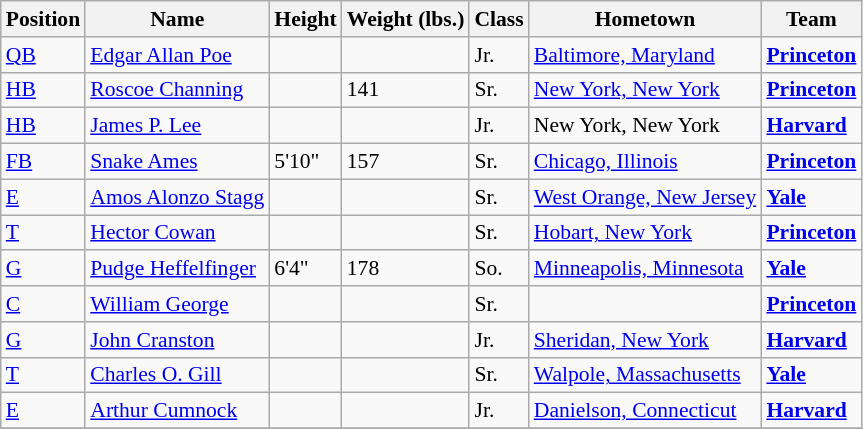<table class="wikitable" style="font-size: 90%">
<tr>
<th>Position</th>
<th>Name</th>
<th>Height</th>
<th>Weight (lbs.)</th>
<th>Class</th>
<th>Hometown</th>
<th>Team</th>
</tr>
<tr>
<td><a href='#'>QB</a></td>
<td><a href='#'>Edgar Allan Poe</a></td>
<td></td>
<td></td>
<td>Jr.</td>
<td><a href='#'>Baltimore, Maryland</a></td>
<td><strong><a href='#'>Princeton</a></strong></td>
</tr>
<tr>
<td><a href='#'>HB</a></td>
<td><a href='#'>Roscoe Channing</a></td>
<td></td>
<td>141</td>
<td>Sr.</td>
<td><a href='#'>New York, New York</a></td>
<td><strong><a href='#'>Princeton</a></strong></td>
</tr>
<tr>
<td><a href='#'>HB</a></td>
<td><a href='#'>James P. Lee</a></td>
<td></td>
<td></td>
<td>Jr.</td>
<td>New York, New York</td>
<td><strong><a href='#'>Harvard</a></strong></td>
</tr>
<tr>
<td><a href='#'>FB</a></td>
<td><a href='#'>Snake Ames</a></td>
<td>5'10"</td>
<td>157</td>
<td>Sr.</td>
<td><a href='#'>Chicago, Illinois</a></td>
<td><strong><a href='#'>Princeton</a></strong></td>
</tr>
<tr>
<td><a href='#'>E</a></td>
<td><a href='#'>Amos Alonzo Stagg</a></td>
<td></td>
<td></td>
<td>Sr.</td>
<td><a href='#'>West Orange, New Jersey</a></td>
<td><strong><a href='#'>Yale</a></strong></td>
</tr>
<tr>
<td><a href='#'>T</a></td>
<td><a href='#'>Hector Cowan</a></td>
<td></td>
<td></td>
<td>Sr.</td>
<td><a href='#'>Hobart, New York</a></td>
<td><strong><a href='#'>Princeton</a></strong></td>
</tr>
<tr>
<td><a href='#'>G</a></td>
<td><a href='#'>Pudge Heffelfinger</a></td>
<td>6'4"</td>
<td>178</td>
<td>So.</td>
<td><a href='#'>Minneapolis, Minnesota</a></td>
<td><strong><a href='#'>Yale</a></strong></td>
</tr>
<tr>
<td><a href='#'>C</a></td>
<td><a href='#'>William George</a></td>
<td></td>
<td></td>
<td>Sr.</td>
<td></td>
<td><strong><a href='#'>Princeton</a></strong></td>
</tr>
<tr>
<td><a href='#'>G</a></td>
<td><a href='#'>John Cranston</a></td>
<td></td>
<td></td>
<td>Jr.</td>
<td><a href='#'>Sheridan, New York</a></td>
<td><strong><a href='#'>Harvard</a></strong></td>
</tr>
<tr>
<td><a href='#'>T</a></td>
<td><a href='#'>Charles O. Gill</a></td>
<td></td>
<td></td>
<td>Sr.</td>
<td><a href='#'>Walpole, Massachusetts</a></td>
<td><strong><a href='#'>Yale</a></strong></td>
</tr>
<tr>
<td><a href='#'>E</a></td>
<td><a href='#'>Arthur Cumnock</a></td>
<td></td>
<td></td>
<td>Jr.</td>
<td><a href='#'>Danielson, Connecticut</a></td>
<td><strong><a href='#'>Harvard</a></strong></td>
</tr>
<tr>
</tr>
</table>
